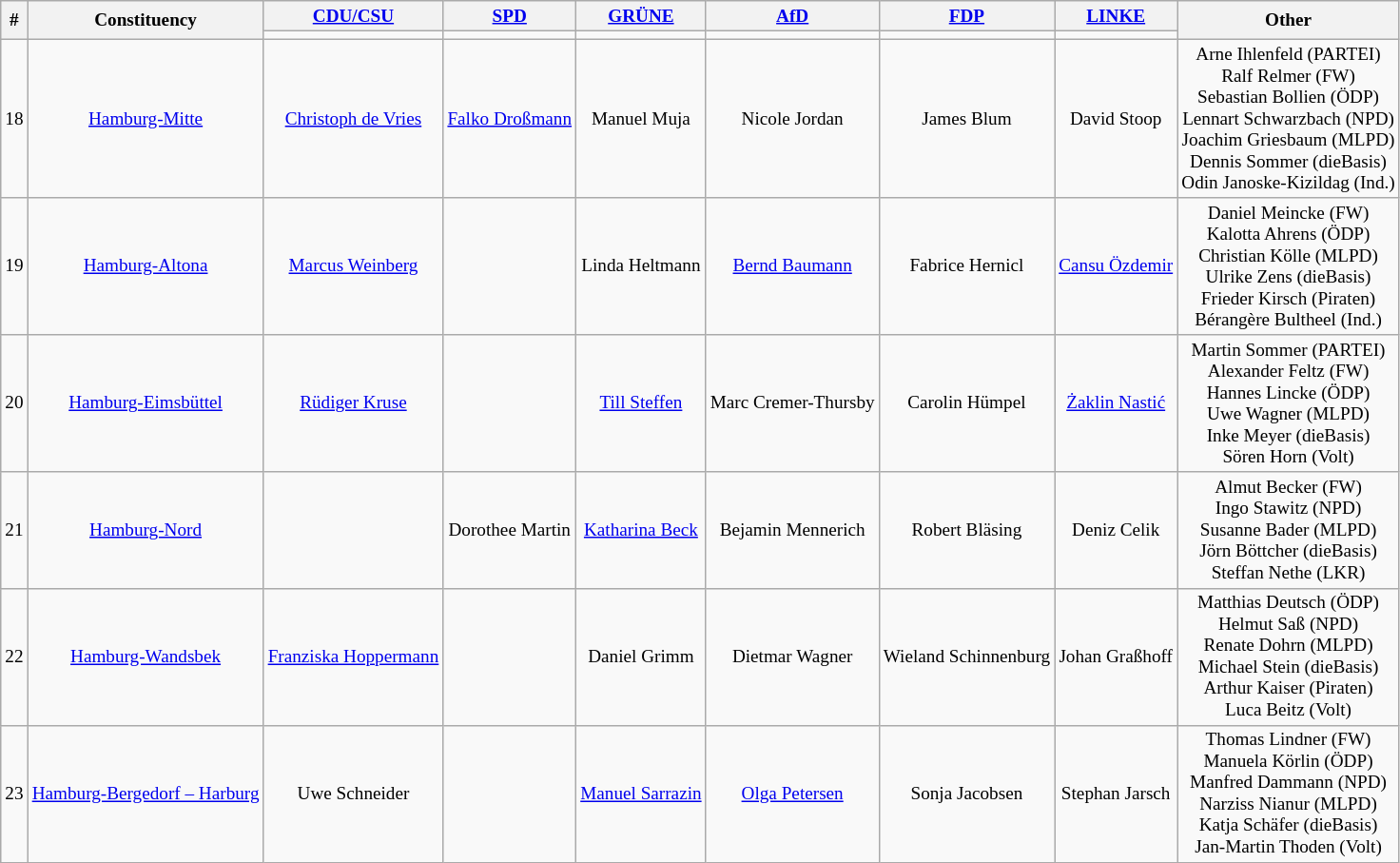<table class=wikitable style="text-align:center; font-size:80%">
<tr>
<th rowspan=2>#</th>
<th rowspan=2>Constituency</th>
<th><a href='#'>CDU/CSU</a></th>
<th><a href='#'>SPD</a></th>
<th><a href='#'>GRÜNE</a></th>
<th><a href='#'>AfD</a></th>
<th><a href='#'>FDP</a></th>
<th><a href='#'>LINKE</a></th>
<th rowspan=2>Other</th>
</tr>
<tr>
<td bgcolor=></td>
<td bgcolor=></td>
<td bgcolor=></td>
<td bgcolor=></td>
<td bgcolor=></td>
<td bgcolor=></td>
</tr>
<tr>
<td>18</td>
<td><a href='#'>Hamburg-Mitte</a></td>
<td><a href='#'>Christoph de Vries</a></td>
<td><a href='#'>Falko Droßmann</a></td>
<td>Manuel Muja</td>
<td>Nicole Jordan</td>
<td>James Blum</td>
<td>David Stoop</td>
<td>Arne Ihlenfeld (PARTEI)<br>Ralf Relmer (FW)<br>Sebastian Bollien (ÖDP)<br>Lennart Schwarzbach (NPD)<br>Joachim Griesbaum (MLPD)<br>Dennis Sommer (dieBasis)<br>Odin Janoske-Kizildag (Ind.)</td>
</tr>
<tr>
<td>19</td>
<td><a href='#'>Hamburg-Altona</a></td>
<td><a href='#'>Marcus Weinberg</a></td>
<td></td>
<td>Linda Heltmann</td>
<td><a href='#'>Bernd Baumann</a></td>
<td>Fabrice Hernicl</td>
<td><a href='#'>Cansu Özdemir</a></td>
<td>Daniel Meincke (FW)<br>Kalotta Ahrens (ÖDP)<br>Christian Kölle (MLPD)<br>Ulrike Zens (dieBasis)<br>Frieder Kirsch (Piraten)<br>Bérangère Bultheel (Ind.)</td>
</tr>
<tr>
<td>20</td>
<td><a href='#'>Hamburg-Eimsbüttel</a></td>
<td><a href='#'>Rüdiger Kruse</a></td>
<td></td>
<td><a href='#'>Till Steffen</a></td>
<td>Marc Cremer-Thursby</td>
<td>Carolin Hümpel</td>
<td><a href='#'>Żaklin Nastić</a></td>
<td>Martin Sommer (PARTEI)<br>Alexander Feltz (FW)<br>Hannes Lincke (ÖDP)<br>Uwe Wagner (MLPD)<br>Inke Meyer (dieBasis)<br>Sören Horn (Volt)</td>
</tr>
<tr>
<td>21</td>
<td><a href='#'>Hamburg-Nord</a></td>
<td></td>
<td>Dorothee Martin</td>
<td><a href='#'>Katharina Beck</a></td>
<td>Bejamin Mennerich</td>
<td>Robert Bläsing</td>
<td>Deniz Celik</td>
<td>Almut Becker (FW)<br>Ingo Stawitz (NPD)<br>Susanne Bader (MLPD)<br>Jörn Böttcher (dieBasis)<br>Steffan Nethe (LKR)</td>
</tr>
<tr>
<td>22</td>
<td><a href='#'>Hamburg-Wandsbek</a></td>
<td><a href='#'>Franziska Hoppermann</a></td>
<td></td>
<td>Daniel Grimm</td>
<td>Dietmar Wagner</td>
<td>Wieland Schinnenburg</td>
<td>Johan Graßhoff</td>
<td>Matthias Deutsch (ÖDP)<br>Helmut Saß (NPD)<br>Renate Dohrn (MLPD)<br>Michael Stein (dieBasis)<br>Arthur Kaiser (Piraten)<br>Luca Beitz (Volt)</td>
</tr>
<tr>
<td>23</td>
<td><a href='#'>Hamburg-Bergedorf – Harburg</a></td>
<td>Uwe Schneider</td>
<td></td>
<td><a href='#'>Manuel Sarrazin</a></td>
<td><a href='#'>Olga Petersen</a></td>
<td>Sonja Jacobsen</td>
<td>Stephan Jarsch</td>
<td>Thomas Lindner (FW)<br>Manuela Körlin (ÖDP)<br>Manfred Dammann (NPD)<br>Narziss Nianur (MLPD)<br>Katja Schäfer (dieBasis)<br>Jan-Martin Thoden (Volt)</td>
</tr>
</table>
